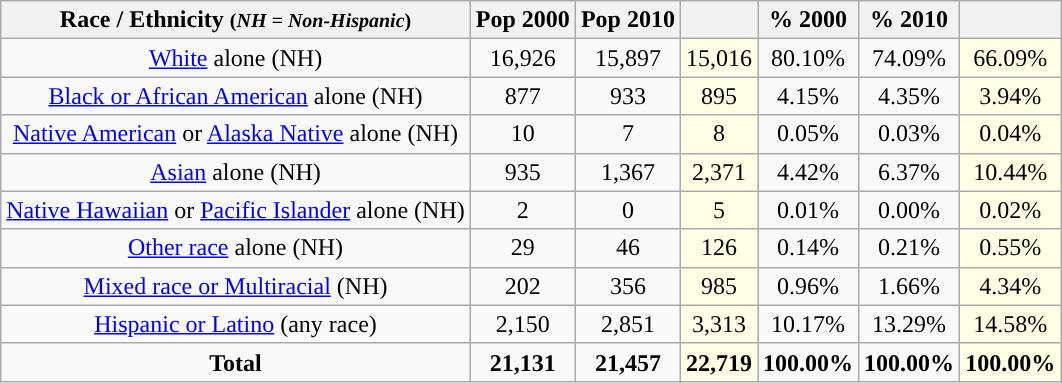<table class="wikitable" style="text-align:center;">
<tr>
<th>Race / Ethnicity <small>(<em>NH = Non-Hispanic</em>)</small></th>
<th>Pop 2000</th>
<th>Pop 2010</th>
<th></th>
<th>% 2000</th>
<th>% 2010</th>
<th></th>
</tr>
<tr>
<td><a href='#'>White</a> alone (NH)</td>
<td>16,926</td>
<td>15,897</td>
<td style='background: #ffffe6;'>15,016</td>
<td>80.10%</td>
<td>74.09%</td>
<td style='background: #ffffe6;'>66.09%</td>
</tr>
<tr>
<td><a href='#'>Black or African American</a> alone (NH)</td>
<td>877</td>
<td>933</td>
<td style='background: #ffffe6;'>895</td>
<td>4.15%</td>
<td>4.35%</td>
<td style='background: #ffffe6;'>3.94%</td>
</tr>
<tr>
<td><a href='#'>Native American</a> or <a href='#'>Alaska Native</a> alone (NH)</td>
<td>10</td>
<td>7</td>
<td style='background: #ffffe6;'>8</td>
<td>0.05%</td>
<td>0.03%</td>
<td style='background: #ffffe6;'>0.04%</td>
</tr>
<tr>
<td><a href='#'>Asian</a> alone (NH)</td>
<td>935</td>
<td>1,367</td>
<td style='background: #ffffe6;'>2,371</td>
<td>4.42%</td>
<td>6.37%</td>
<td style='background: #ffffe6;'>10.44%</td>
</tr>
<tr>
<td><a href='#'>Native Hawaiian</a> or <a href='#'>Pacific Islander</a> alone (NH)</td>
<td>2</td>
<td>0</td>
<td style='background: #ffffe6;'>5</td>
<td>0.01%</td>
<td>0.00%</td>
<td style='background: #ffffe6;'>0.02%</td>
</tr>
<tr>
<td><a href='#'>Other race</a> alone (NH)</td>
<td>29</td>
<td>46</td>
<td style='background: #ffffe6;'>126</td>
<td>0.14%</td>
<td>0.21%</td>
<td style='background: #ffffe6;'>0.55%</td>
</tr>
<tr>
<td><a href='#'>Mixed race or Multiracial</a> (NH)</td>
<td>202</td>
<td>356</td>
<td style='background: #ffffe6;'>985</td>
<td>0.96%</td>
<td>1.66%</td>
<td style='background: #ffffe6;'>4.34%</td>
</tr>
<tr>
<td><a href='#'>Hispanic or Latino</a> (any race)</td>
<td>2,150</td>
<td>2,851</td>
<td style='background: #ffffe6;'>3,313</td>
<td>10.17%</td>
<td>13.29%</td>
<td style='background: #ffffe6;'>14.58%</td>
</tr>
<tr>
<td><strong>Total</strong></td>
<td><strong>21,131</strong></td>
<td><strong>21,457</strong></td>
<td style='background: #ffffe6;'><strong>22,719</strong></td>
<td><strong>100.00%</strong></td>
<td><strong>100.00%</strong></td>
<td style='background: #ffffe6;'><strong>100.00%</strong></td>
</tr>
</table>
